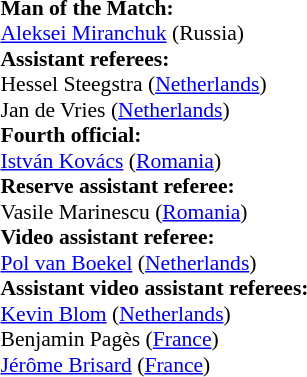<table style="width:100%; font-size:90%;">
<tr>
<td><br><strong>Man of the Match:</strong>
<br><a href='#'>Aleksei Miranchuk</a> (Russia)<br><strong>Assistant referees:</strong>
<br>Hessel Steegstra (<a href='#'>Netherlands</a>)
<br>Jan de Vries (<a href='#'>Netherlands</a>)
<br><strong>Fourth official:</strong>
<br><a href='#'>István Kovács</a> (<a href='#'>Romania</a>)
<br><strong>Reserve assistant referee:</strong>
<br>Vasile Marinescu (<a href='#'>Romania</a>)
<br><strong>Video assistant referee:</strong>
<br><a href='#'>Pol van Boekel</a> (<a href='#'>Netherlands</a>)
<br><strong>Assistant video assistant referees:</strong>
<br><a href='#'>Kevin Blom</a> (<a href='#'>Netherlands</a>)
<br>Benjamin Pagès (<a href='#'>France</a>)
<br><a href='#'>Jérôme Brisard</a> (<a href='#'>France</a>)</td>
</tr>
</table>
